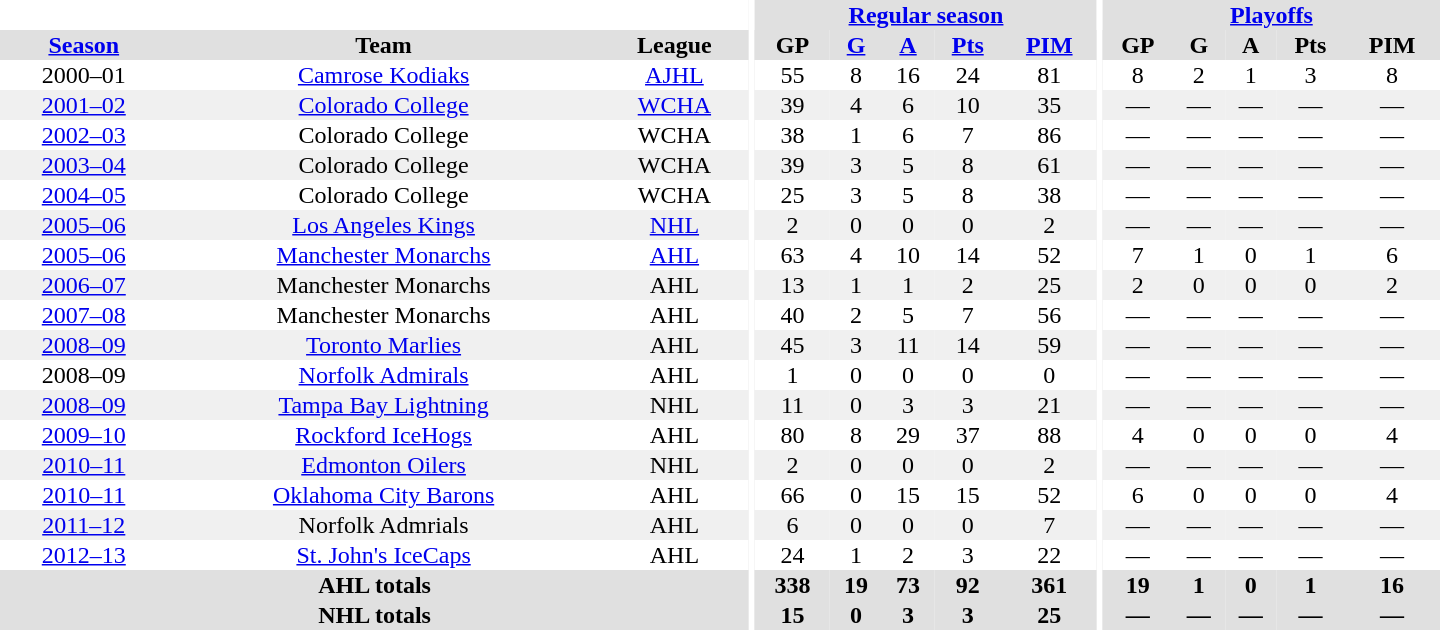<table border="0" cellpadding="1" cellspacing="0" style="text-align:center; width:60em">
<tr bgcolor="#e0e0e0">
<th colspan="3" bgcolor="#ffffff"></th>
<th rowspan="99" bgcolor="#ffffff"></th>
<th colspan="5"><a href='#'>Regular season</a></th>
<th rowspan="99" bgcolor="#ffffff"></th>
<th colspan="5"><a href='#'>Playoffs</a></th>
</tr>
<tr bgcolor="#e0e0e0">
<th><a href='#'>Season</a></th>
<th>Team</th>
<th>League</th>
<th>GP</th>
<th><a href='#'>G</a></th>
<th><a href='#'>A</a></th>
<th><a href='#'>Pts</a></th>
<th><a href='#'>PIM</a></th>
<th>GP</th>
<th>G</th>
<th>A</th>
<th>Pts</th>
<th>PIM</th>
</tr>
<tr>
<td>2000–01</td>
<td><a href='#'>Camrose Kodiaks</a></td>
<td><a href='#'>AJHL</a></td>
<td>55</td>
<td>8</td>
<td>16</td>
<td>24</td>
<td>81</td>
<td>8</td>
<td>2</td>
<td>1</td>
<td>3</td>
<td>8</td>
</tr>
<tr bgcolor="#f0f0f0">
<td><a href='#'>2001–02</a></td>
<td><a href='#'>Colorado College</a></td>
<td><a href='#'>WCHA</a></td>
<td>39</td>
<td>4</td>
<td>6</td>
<td>10</td>
<td>35</td>
<td>—</td>
<td>—</td>
<td>—</td>
<td>—</td>
<td>—</td>
</tr>
<tr>
<td><a href='#'>2002–03</a></td>
<td>Colorado College</td>
<td>WCHA</td>
<td>38</td>
<td>1</td>
<td>6</td>
<td>7</td>
<td>86</td>
<td>—</td>
<td>—</td>
<td>—</td>
<td>—</td>
<td>—</td>
</tr>
<tr bgcolor="#f0f0f0">
<td><a href='#'>2003–04</a></td>
<td>Colorado College</td>
<td>WCHA</td>
<td>39</td>
<td>3</td>
<td>5</td>
<td>8</td>
<td>61</td>
<td>—</td>
<td>—</td>
<td>—</td>
<td>—</td>
<td>—</td>
</tr>
<tr>
<td><a href='#'>2004–05</a></td>
<td>Colorado College</td>
<td>WCHA</td>
<td>25</td>
<td>3</td>
<td>5</td>
<td>8</td>
<td>38</td>
<td>—</td>
<td>—</td>
<td>—</td>
<td>—</td>
<td>—</td>
</tr>
<tr bgcolor="#f0f0f0">
<td><a href='#'>2005–06</a></td>
<td><a href='#'>Los Angeles Kings</a></td>
<td><a href='#'>NHL</a></td>
<td>2</td>
<td>0</td>
<td>0</td>
<td>0</td>
<td>2</td>
<td>—</td>
<td>—</td>
<td>—</td>
<td>—</td>
<td>—</td>
</tr>
<tr>
<td><a href='#'>2005–06</a></td>
<td><a href='#'>Manchester Monarchs</a></td>
<td><a href='#'>AHL</a></td>
<td>63</td>
<td>4</td>
<td>10</td>
<td>14</td>
<td>52</td>
<td>7</td>
<td>1</td>
<td>0</td>
<td>1</td>
<td>6</td>
</tr>
<tr bgcolor="#f0f0f0">
<td><a href='#'>2006–07</a></td>
<td>Manchester Monarchs</td>
<td>AHL</td>
<td>13</td>
<td>1</td>
<td>1</td>
<td>2</td>
<td>25</td>
<td>2</td>
<td>0</td>
<td>0</td>
<td>0</td>
<td>2</td>
</tr>
<tr>
<td><a href='#'>2007–08</a></td>
<td>Manchester Monarchs</td>
<td>AHL</td>
<td>40</td>
<td>2</td>
<td>5</td>
<td>7</td>
<td>56</td>
<td>—</td>
<td>—</td>
<td>—</td>
<td>—</td>
<td>—</td>
</tr>
<tr bgcolor="#f0f0f0">
<td><a href='#'>2008–09</a></td>
<td><a href='#'>Toronto Marlies</a></td>
<td>AHL</td>
<td>45</td>
<td>3</td>
<td>11</td>
<td>14</td>
<td>59</td>
<td>—</td>
<td>—</td>
<td>—</td>
<td>—</td>
<td>—</td>
</tr>
<tr>
<td>2008–09</td>
<td><a href='#'>Norfolk Admirals</a></td>
<td>AHL</td>
<td>1</td>
<td>0</td>
<td>0</td>
<td>0</td>
<td>0</td>
<td>—</td>
<td>—</td>
<td>—</td>
<td>—</td>
<td>—</td>
</tr>
<tr bgcolor="#f0f0f0">
<td><a href='#'>2008–09</a></td>
<td><a href='#'>Tampa Bay Lightning</a></td>
<td>NHL</td>
<td>11</td>
<td>0</td>
<td>3</td>
<td>3</td>
<td>21</td>
<td>—</td>
<td>—</td>
<td>—</td>
<td>—</td>
<td>—</td>
</tr>
<tr>
<td><a href='#'>2009–10</a></td>
<td><a href='#'>Rockford IceHogs</a></td>
<td>AHL</td>
<td>80</td>
<td>8</td>
<td>29</td>
<td>37</td>
<td>88</td>
<td>4</td>
<td>0</td>
<td>0</td>
<td>0</td>
<td>4</td>
</tr>
<tr bgcolor="#f0f0f0">
<td><a href='#'>2010–11</a></td>
<td><a href='#'>Edmonton Oilers</a></td>
<td>NHL</td>
<td>2</td>
<td>0</td>
<td>0</td>
<td>0</td>
<td>2</td>
<td>—</td>
<td>—</td>
<td>—</td>
<td>—</td>
<td>—</td>
</tr>
<tr>
<td><a href='#'>2010–11</a></td>
<td><a href='#'>Oklahoma City Barons</a></td>
<td>AHL</td>
<td>66</td>
<td>0</td>
<td>15</td>
<td>15</td>
<td>52</td>
<td>6</td>
<td>0</td>
<td>0</td>
<td>0</td>
<td>4</td>
</tr>
<tr bgcolor="#f0f0f0">
<td><a href='#'>2011–12</a></td>
<td>Norfolk Admrials</td>
<td>AHL</td>
<td>6</td>
<td>0</td>
<td>0</td>
<td>0</td>
<td>7</td>
<td>—</td>
<td>—</td>
<td>—</td>
<td>—</td>
<td>—</td>
</tr>
<tr>
<td><a href='#'>2012–13</a></td>
<td><a href='#'>St. John's IceCaps</a></td>
<td>AHL</td>
<td>24</td>
<td>1</td>
<td>2</td>
<td>3</td>
<td>22</td>
<td>—</td>
<td>—</td>
<td>—</td>
<td>—</td>
<td>—</td>
</tr>
<tr bgcolor="#e0e0e0">
<th colspan="3">AHL totals</th>
<th>338</th>
<th>19</th>
<th>73</th>
<th>92</th>
<th>361</th>
<th>19</th>
<th>1</th>
<th>0</th>
<th>1</th>
<th>16</th>
</tr>
<tr bgcolor="#e0e0e0">
<th colspan="3">NHL totals</th>
<th>15</th>
<th>0</th>
<th>3</th>
<th>3</th>
<th>25</th>
<th>—</th>
<th>—</th>
<th>—</th>
<th>—</th>
<th>—</th>
</tr>
</table>
